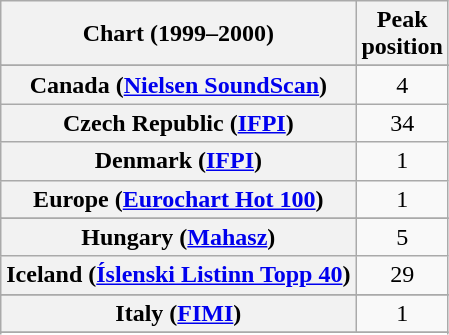<table class="wikitable sortable plainrowheaders" style="text-align:center">
<tr>
<th>Chart (1999–2000)</th>
<th>Peak<br>position</th>
</tr>
<tr>
</tr>
<tr>
</tr>
<tr>
</tr>
<tr>
</tr>
<tr>
</tr>
<tr>
</tr>
<tr>
<th scope="row">Canada (<a href='#'>Nielsen SoundScan</a>)</th>
<td>4</td>
</tr>
<tr>
<th scope="row">Czech Republic (<a href='#'>IFPI</a>)</th>
<td>34</td>
</tr>
<tr>
<th scope="row">Denmark (<a href='#'>IFPI</a>)</th>
<td>1</td>
</tr>
<tr>
<th scope="row">Europe (<a href='#'>Eurochart Hot 100</a>)</th>
<td>1</td>
</tr>
<tr>
</tr>
<tr>
</tr>
<tr>
</tr>
<tr>
<th scope="row">Hungary (<a href='#'>Mahasz</a>)</th>
<td>5</td>
</tr>
<tr>
<th scope="row">Iceland (<a href='#'>Íslenski Listinn Topp 40</a>)</th>
<td>29</td>
</tr>
<tr>
</tr>
<tr>
<th scope="row">Italy (<a href='#'>FIMI</a>)</th>
<td>1</td>
</tr>
<tr>
</tr>
<tr>
</tr>
<tr>
</tr>
<tr>
</tr>
<tr>
</tr>
<tr>
</tr>
<tr>
</tr>
<tr>
</tr>
<tr>
</tr>
<tr>
</tr>
</table>
